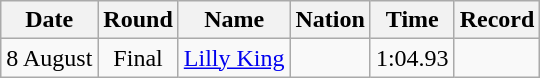<table class=wikitable style=text-align:center>
<tr>
<th>Date</th>
<th>Round</th>
<th>Name</th>
<th>Nation</th>
<th>Time</th>
<th>Record</th>
</tr>
<tr>
<td>8 August</td>
<td>Final</td>
<td><a href='#'>Lilly King</a></td>
<td></td>
<td>1:04.93</td>
<td></td>
</tr>
</table>
